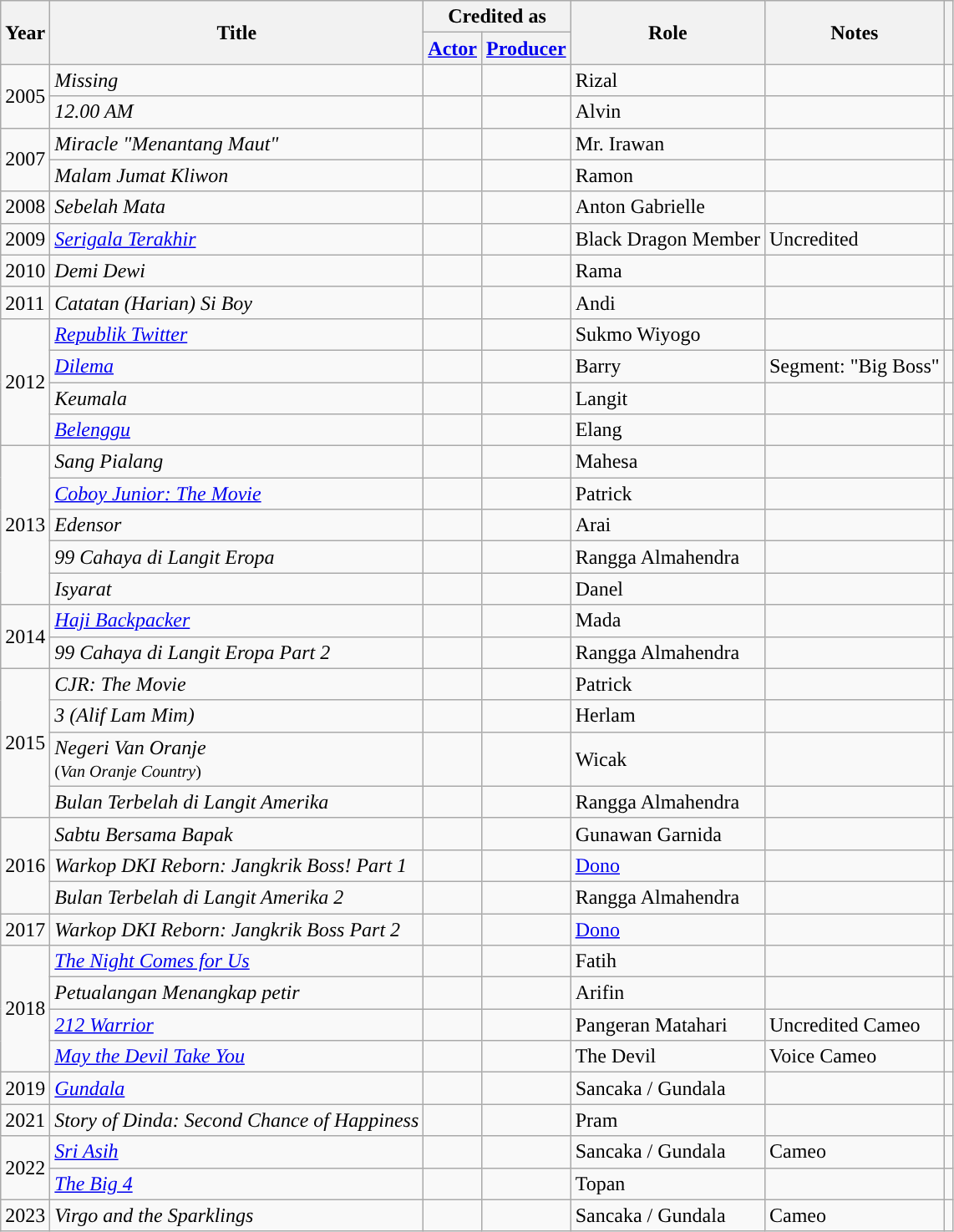<table class="wikitable plainrowheaders sortable">
<tr>
<th rowspan="2" scope="col">Year</th>
<th rowspan="2" scope="col">Title</th>
<th colspan="2" scope="col">Credited as</th>
<th rowspan="2" scope="col" class="unsortable">Role</th>
<th rowspan="2" scope="col" class="unsortable">Notes</th>
<th rowspan="2" scope="col" class="unsortable"></th>
</tr>
<tr>
<th><strong><a href='#'>Actor</a></strong></th>
<th><strong><a href='#'>Producer</a></strong></th>
</tr>
<tr>
<td rowspan="2">2005</td>
<td><em>Missing</em></td>
<td></td>
<td></td>
<td>Rizal</td>
<td></td>
<td></td>
</tr>
<tr>
<td><em>12.00 AM</em></td>
<td></td>
<td></td>
<td>Alvin</td>
<td></td>
<td></td>
</tr>
<tr>
<td rowspan="2">2007</td>
<td><em>Miracle "Menantang Maut"</em></td>
<td></td>
<td></td>
<td>Mr. Irawan</td>
<td></td>
<td></td>
</tr>
<tr>
<td><em>Malam Jumat Kliwon</em></td>
<td></td>
<td></td>
<td>Ramon</td>
<td></td>
<td></td>
</tr>
<tr>
<td>2008</td>
<td><em>Sebelah Mata</em></td>
<td></td>
<td></td>
<td>Anton Gabrielle</td>
<td></td>
<td></td>
</tr>
<tr>
<td>2009</td>
<td><em><a href='#'>Serigala Terakhir</a></em><br></td>
<td></td>
<td></td>
<td>Black Dragon Member</td>
<td>Uncredited</td>
<td></td>
</tr>
<tr>
<td>2010</td>
<td><em>Demi Dewi</em></td>
<td></td>
<td></td>
<td>Rama</td>
<td></td>
<td></td>
</tr>
<tr>
<td>2011</td>
<td><em>Catatan (Harian) Si Boy</em> <br></td>
<td></td>
<td></td>
<td>Andi</td>
<td></td>
<td></td>
</tr>
<tr>
<td rowspan="4">2012</td>
<td><em><a href='#'>Republik Twitter</a></em></td>
<td></td>
<td></td>
<td>Sukmo Wiyogo</td>
<td></td>
<td></td>
</tr>
<tr>
<td><em><a href='#'>Dilema</a></em></td>
<td></td>
<td></td>
<td>Barry</td>
<td>Segment: "Big Boss"</td>
<td></td>
</tr>
<tr>
<td><em>Keumala</em></td>
<td></td>
<td></td>
<td>Langit</td>
<td></td>
<td></td>
</tr>
<tr>
<td><em><a href='#'>Belenggu</a></em></td>
<td></td>
<td></td>
<td>Elang</td>
<td></td>
<td></td>
</tr>
<tr>
<td rowspan="5">2013</td>
<td><em>Sang Pialang</em><br></td>
<td></td>
<td></td>
<td>Mahesa</td>
<td></td>
<td></td>
</tr>
<tr>
<td><em><a href='#'>Coboy Junior: The Movie</a></em></td>
<td></td>
<td></td>
<td>Patrick</td>
<td></td>
<td></td>
</tr>
<tr>
<td><em>Edensor</em></td>
<td></td>
<td></td>
<td>Arai</td>
<td></td>
<td></td>
</tr>
<tr>
<td><em>99 Cahaya di Langit Eropa</em><br></td>
<td></td>
<td></td>
<td>Rangga Almahendra</td>
<td></td>
<td></td>
</tr>
<tr>
<td><em>Isyarat</em><br></td>
<td></td>
<td></td>
<td>Danel</td>
<td></td>
<td></td>
</tr>
<tr>
<td rowspan="2">2014</td>
<td><em><a href='#'>Haji Backpacker</a></em></td>
<td></td>
<td></td>
<td>Mada</td>
<td></td>
<td></td>
</tr>
<tr>
<td><em>99 Cahaya di Langit Eropa Part 2 </em><br></td>
<td></td>
<td></td>
<td>Rangga Almahendra</td>
<td></td>
<td></td>
</tr>
<tr>
<td rowspan="4">2015</td>
<td><em>CJR: The Movie</em></td>
<td></td>
<td></td>
<td>Patrick</td>
<td></td>
<td></td>
</tr>
<tr>
<td><em>3 (Alif Lam Mim)</em></td>
<td></td>
<td></td>
<td>Herlam</td>
<td></td>
<td></td>
</tr>
<tr>
<td><em>Negeri Van Oranje</em><br><small>(<em>Van Oranje Country</em>)</small></td>
<td></td>
<td></td>
<td>Wicak</td>
<td></td>
<td></td>
</tr>
<tr>
<td><em>Bulan Terbelah di Langit Amerika</em></td>
<td></td>
<td></td>
<td>Rangga Almahendra</td>
<td></td>
<td></td>
</tr>
<tr>
<td rowspan="3">2016</td>
<td><em>Sabtu Bersama Bapak</em><br></td>
<td></td>
<td></td>
<td>Gunawan Garnida</td>
<td></td>
<td></td>
</tr>
<tr>
<td><em>Warkop DKI Reborn: Jangkrik Boss! Part 1</em></td>
<td></td>
<td></td>
<td><a href='#'>Dono</a></td>
<td></td>
<td></td>
</tr>
<tr>
<td><em>Bulan Terbelah di Langit Amerika 2</em></td>
<td></td>
<td></td>
<td>Rangga Almahendra</td>
<td></td>
<td></td>
</tr>
<tr>
<td>2017</td>
<td><em>Warkop DKI Reborn: Jangkrik Boss Part 2</em></td>
<td></td>
<td></td>
<td><a href='#'>Dono</a></td>
<td></td>
<td></td>
</tr>
<tr>
<td rowspan="4">2018</td>
<td><em><a href='#'>The Night Comes for Us</a></em></td>
<td></td>
<td></td>
<td>Fatih</td>
<td></td>
<td></td>
</tr>
<tr>
<td><em>Petualangan Menangkap petir</em></td>
<td></td>
<td></td>
<td>Arifin</td>
<td></td>
<td></td>
</tr>
<tr>
<td><em><a href='#'>212 Warrior</a></em></td>
<td></td>
<td></td>
<td>Pangeran Matahari</td>
<td>Uncredited Cameo</td>
<td></td>
</tr>
<tr>
<td><em><a href='#'>May the Devil Take You</a></em></td>
<td></td>
<td></td>
<td>The Devil</td>
<td>Voice Cameo</td>
<td></td>
</tr>
<tr>
<td>2019</td>
<td><em><a href='#'>Gundala</a></em></td>
<td></td>
<td></td>
<td>Sancaka / Gundala</td>
<td></td>
<td></td>
</tr>
<tr>
<td>2021</td>
<td><em>Story of Dinda: Second Chance of Happiness</em></td>
<td></td>
<td></td>
<td>Pram</td>
<td></td>
<td></td>
</tr>
<tr>
<td rowspan="2">2022</td>
<td><em><a href='#'>Sri Asih</a></em></td>
<td></td>
<td></td>
<td>Sancaka / Gundala</td>
<td>Cameo</td>
<td></td>
</tr>
<tr>
<td><em><a href='#'>The Big 4</a></em></td>
<td></td>
<td></td>
<td>Topan</td>
<td></td>
<td></td>
</tr>
<tr>
<td>2023</td>
<td><em>Virgo and the Sparklings</em></td>
<td></td>
<td></td>
<td>Sancaka / Gundala</td>
<td>Cameo</td>
<td></td>
</tr>
</table>
